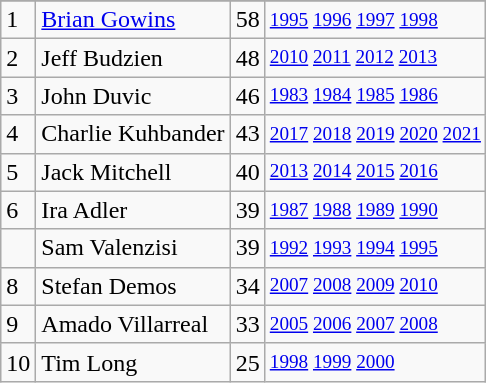<table class="wikitable">
<tr>
</tr>
<tr>
<td>1</td>
<td><a href='#'>Brian Gowins</a></td>
<td>58</td>
<td style="font-size:80%;"><a href='#'>1995</a> <a href='#'>1996</a> <a href='#'>1997</a> <a href='#'>1998</a></td>
</tr>
<tr>
<td>2</td>
<td>Jeff Budzien</td>
<td>48</td>
<td style="font-size:80%;"><a href='#'>2010</a> <a href='#'>2011</a> <a href='#'>2012</a> <a href='#'>2013</a></td>
</tr>
<tr>
<td>3</td>
<td>John Duvic</td>
<td>46</td>
<td style="font-size:80%;"><a href='#'>1983</a> <a href='#'>1984</a> <a href='#'>1985</a> <a href='#'>1986</a></td>
</tr>
<tr>
<td>4</td>
<td>Charlie Kuhbander</td>
<td>43</td>
<td style="font-size:80%;"><a href='#'>2017</a> <a href='#'>2018</a> <a href='#'>2019</a> <a href='#'>2020</a> <a href='#'>2021</a></td>
</tr>
<tr>
<td>5</td>
<td>Jack Mitchell</td>
<td>40</td>
<td style="font-size:80%;"><a href='#'>2013</a> <a href='#'>2014</a> <a href='#'>2015</a> <a href='#'>2016</a></td>
</tr>
<tr>
<td>6</td>
<td>Ira Adler</td>
<td>39</td>
<td style="font-size:80%;"><a href='#'>1987</a> <a href='#'>1988</a> <a href='#'>1989</a> <a href='#'>1990</a></td>
</tr>
<tr>
<td></td>
<td>Sam Valenzisi</td>
<td>39</td>
<td style="font-size:80%;"><a href='#'>1992</a> <a href='#'>1993</a> <a href='#'>1994</a> <a href='#'>1995</a></td>
</tr>
<tr>
<td>8</td>
<td>Stefan Demos</td>
<td>34</td>
<td style="font-size:80%;"><a href='#'>2007</a> <a href='#'>2008</a> <a href='#'>2009</a> <a href='#'>2010</a></td>
</tr>
<tr>
<td>9</td>
<td>Amado Villarreal</td>
<td>33</td>
<td style="font-size:80%;"><a href='#'>2005</a> <a href='#'>2006</a> <a href='#'>2007</a> <a href='#'>2008</a></td>
</tr>
<tr>
<td>10</td>
<td>Tim Long</td>
<td>25</td>
<td style="font-size:80%;"><a href='#'>1998</a> <a href='#'>1999</a> <a href='#'>2000</a></td>
</tr>
</table>
